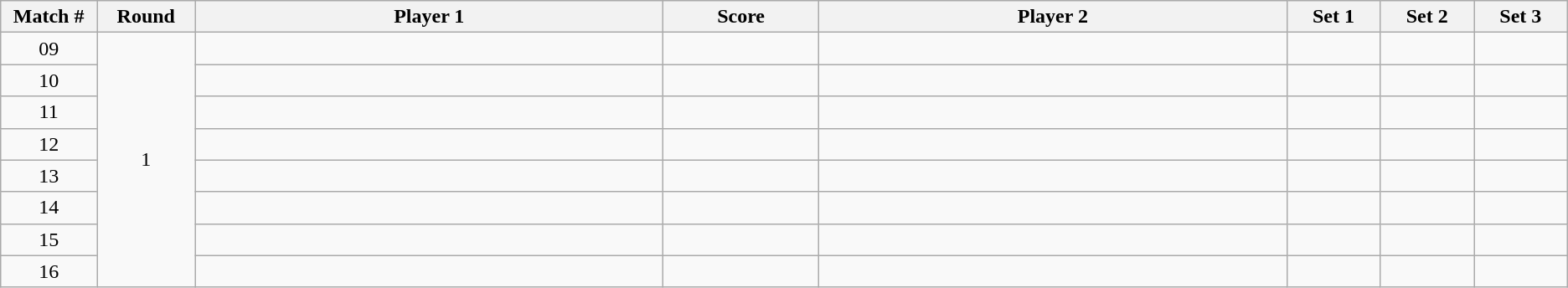<table class="wikitable">
<tr>
<th width="2%">Match #</th>
<th width="2%">Round</th>
<th width="15%">Player 1</th>
<th width="5%">Score</th>
<th width="15%">Player 2</th>
<th width="3%">Set 1</th>
<th width="3%">Set 2</th>
<th width="3%">Set 3</th>
</tr>
<tr style=text-align:center;>
<td>09</td>
<td rowspan=8>1</td>
<td></td>
<td></td>
<td></td>
<td></td>
<td></td>
<td></td>
</tr>
<tr style=text-align:center;>
<td>10</td>
<td></td>
<td></td>
<td></td>
<td></td>
<td></td>
<td></td>
</tr>
<tr style=text-align:center;>
<td>11</td>
<td></td>
<td></td>
<td></td>
<td></td>
<td></td>
<td></td>
</tr>
<tr style=text-align:center;>
<td>12</td>
<td></td>
<td></td>
<td></td>
<td></td>
<td></td>
<td></td>
</tr>
<tr style=text-align:center;>
<td>13</td>
<td></td>
<td></td>
<td></td>
<td></td>
<td></td>
<td></td>
</tr>
<tr style=text-align:center;>
<td>14</td>
<td></td>
<td></td>
<td></td>
<td></td>
<td></td>
<td></td>
</tr>
<tr style=text-align:center;>
<td>15</td>
<td></td>
<td></td>
<td></td>
<td></td>
<td></td>
<td></td>
</tr>
<tr style=text-align:center;>
<td>16</td>
<td></td>
<td></td>
<td></td>
<td></td>
<td></td>
<td></td>
</tr>
</table>
